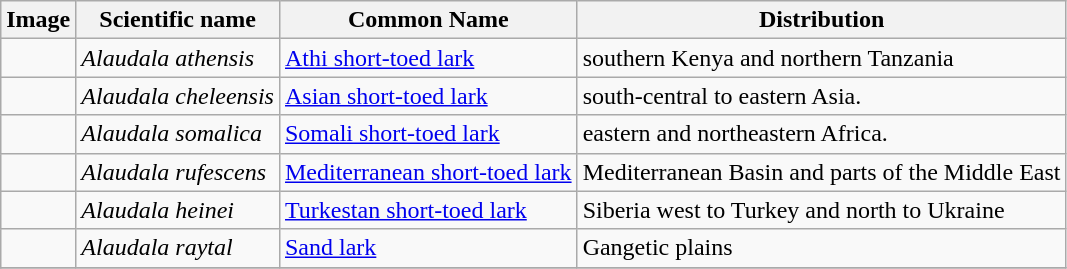<table class="wikitable">
<tr>
<th>Image</th>
<th>Scientific name</th>
<th>Common Name</th>
<th>Distribution</th>
</tr>
<tr>
<td></td>
<td><em>Alaudala athensis</em></td>
<td><a href='#'>Athi short-toed lark</a></td>
<td>southern Kenya and northern Tanzania</td>
</tr>
<tr>
<td></td>
<td><em>Alaudala cheleensis</em></td>
<td><a href='#'>Asian short-toed lark</a></td>
<td>south-central to eastern Asia.</td>
</tr>
<tr>
<td></td>
<td><em>Alaudala somalica</em></td>
<td><a href='#'>Somali short-toed lark</a></td>
<td>eastern and northeastern Africa.</td>
</tr>
<tr>
<td></td>
<td><em>Alaudala rufescens</em></td>
<td><a href='#'>Mediterranean short-toed lark</a></td>
<td>Mediterranean Basin and parts of the Middle East</td>
</tr>
<tr>
<td></td>
<td><em>Alaudala heinei</em></td>
<td><a href='#'>Turkestan short-toed lark</a></td>
<td>Siberia west to Turkey and north to Ukraine</td>
</tr>
<tr>
<td></td>
<td><em>Alaudala raytal</em></td>
<td><a href='#'>Sand lark</a></td>
<td>Gangetic plains</td>
</tr>
<tr>
</tr>
</table>
